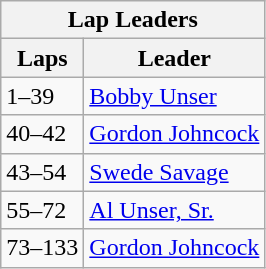<table class="wikitable">
<tr>
<th colspan=2>Lap Leaders</th>
</tr>
<tr>
<th>Laps</th>
<th>Leader</th>
</tr>
<tr>
<td>1–39</td>
<td><a href='#'>Bobby Unser</a></td>
</tr>
<tr>
<td>40–42</td>
<td><a href='#'>Gordon Johncock</a></td>
</tr>
<tr>
<td>43–54</td>
<td><a href='#'>Swede Savage</a></td>
</tr>
<tr>
<td>55–72</td>
<td><a href='#'>Al Unser, Sr.</a></td>
</tr>
<tr>
<td>73–133</td>
<td><a href='#'>Gordon Johncock</a></td>
</tr>
</table>
